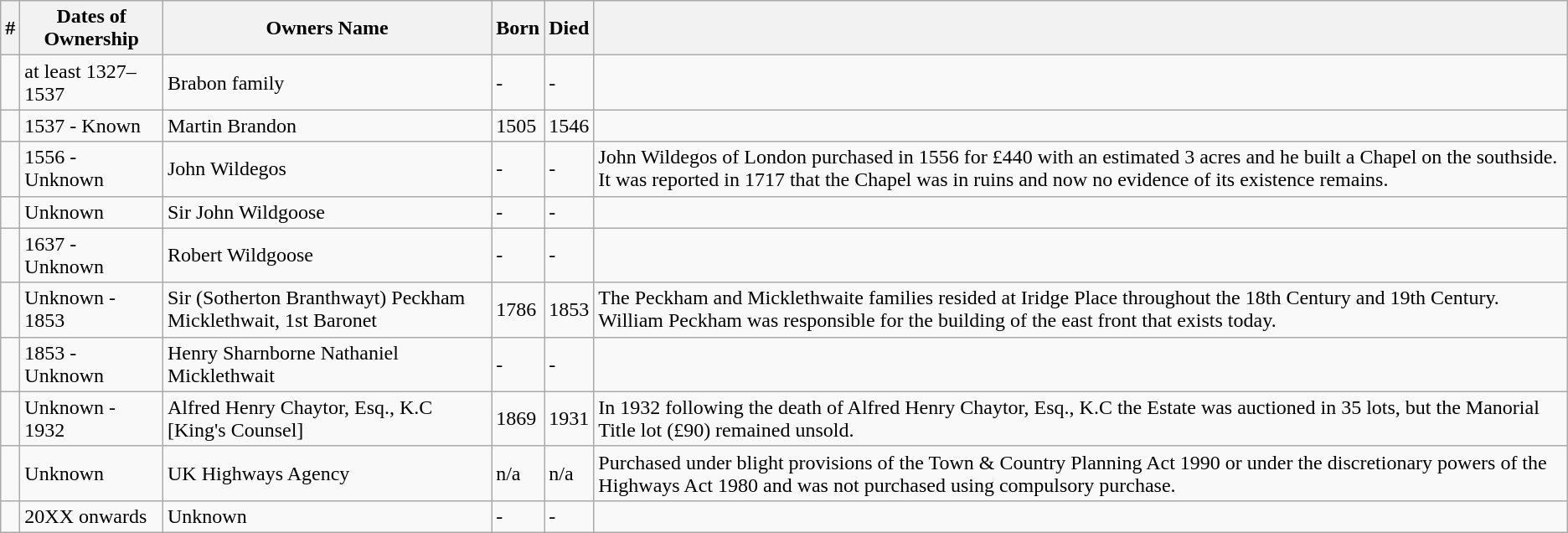<table class="wikitable">
<tr>
<th>#</th>
<th>Dates of Ownership</th>
<th>Owners Name</th>
<th>Born</th>
<th>Died</th>
<th></th>
</tr>
<tr>
<td></td>
<td>at least 1327–1537</td>
<td>Brabon family</td>
<td>-</td>
<td>-</td>
<td></td>
</tr>
<tr>
<td></td>
<td>1537 - Known</td>
<td>Martin Brandon</td>
<td>1505</td>
<td>1546</td>
<td></td>
</tr>
<tr>
<td></td>
<td>1556 - Unknown</td>
<td>John Wildegos</td>
<td>-</td>
<td>-</td>
<td>John Wildegos of London purchased in 1556 for £440 with an estimated 3 acres and he built a Chapel on the southside. It was reported in 1717 that the Chapel was in ruins and now no evidence of its existence remains.</td>
</tr>
<tr>
<td></td>
<td>Unknown</td>
<td>Sir John Wildgoose</td>
<td>-</td>
<td>-</td>
<td></td>
</tr>
<tr>
<td></td>
<td>1637 - Unknown</td>
<td>Robert Wildgoose</td>
<td>-</td>
<td>-</td>
<td></td>
</tr>
<tr>
<td></td>
<td>Unknown - 1853</td>
<td>Sir (Sotherton Branthwayt) Peckham Micklethwait, 1st Baronet</td>
<td>1786</td>
<td>1853</td>
<td>The Peckham and Micklethwaite families resided at Iridge Place throughout the 18th Century and 19th Century. William Peckham was responsible for the building of the east front that exists today.</td>
</tr>
<tr>
<td></td>
<td>1853 - Unknown</td>
<td>Henry Sharnborne Nathaniel Micklethwait</td>
<td>-</td>
<td>-</td>
<td></td>
</tr>
<tr>
<td></td>
<td>Unknown - 1932</td>
<td>Alfred Henry Chaytor, Esq., K.C [King's Counsel]</td>
<td>1869</td>
<td>1931</td>
<td>In 1932 following the death of Alfred Henry Chaytor, Esq., K.C the Estate was auctioned in 35 lots, but the Manorial Title lot (£90) remained unsold.</td>
</tr>
<tr>
<td></td>
<td>Unknown</td>
<td>UK Highways Agency</td>
<td>n/a</td>
<td>n/a</td>
<td>Purchased under blight provisions of the Town & Country Planning Act 1990 or under the discretionary powers of the Highways Act 1980 and was not purchased using compulsory purchase.</td>
</tr>
<tr>
<td></td>
<td>20XX onwards</td>
<td>Unknown</td>
<td>-</td>
<td>-</td>
<td></td>
</tr>
</table>
